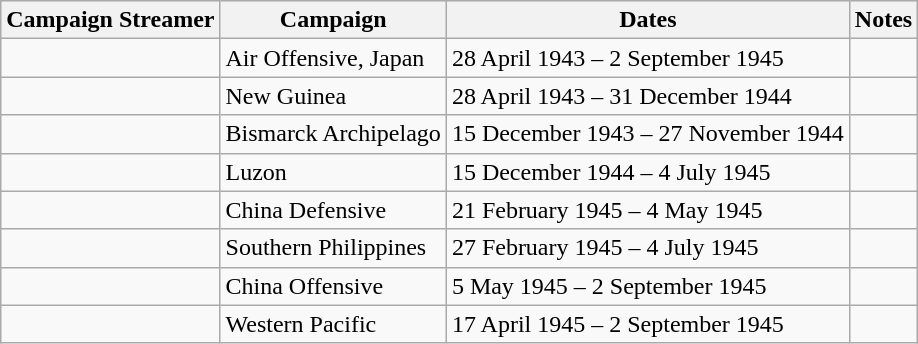<table class="wikitable">
<tr style="background:#efefef;">
<th>Campaign Streamer</th>
<th>Campaign</th>
<th>Dates</th>
<th>Notes</th>
</tr>
<tr>
<td></td>
<td>Air Offensive, Japan</td>
<td>28 April 1943 – 2 September 1945</td>
<td></td>
</tr>
<tr>
<td></td>
<td>New Guinea</td>
<td>28 April 1943 – 31 December 1944</td>
<td></td>
</tr>
<tr>
<td></td>
<td>Bismarck Archipelago</td>
<td>15 December 1943 – 27 November 1944</td>
<td></td>
</tr>
<tr>
<td></td>
<td>Luzon</td>
<td>15 December 1944 – 4 July 1945</td>
<td></td>
</tr>
<tr>
<td></td>
<td>China Defensive</td>
<td>21 February 1945 – 4 May 1945</td>
<td></td>
</tr>
<tr>
<td></td>
<td>Southern Philippines</td>
<td>27 February 1945 – 4 July 1945</td>
<td></td>
</tr>
<tr>
<td></td>
<td>China Offensive</td>
<td>5 May 1945 – 2 September 1945</td>
<td></td>
</tr>
<tr>
<td></td>
<td>Western Pacific</td>
<td>17 April 1945 – 2 September 1945</td>
<td></td>
</tr>
</table>
